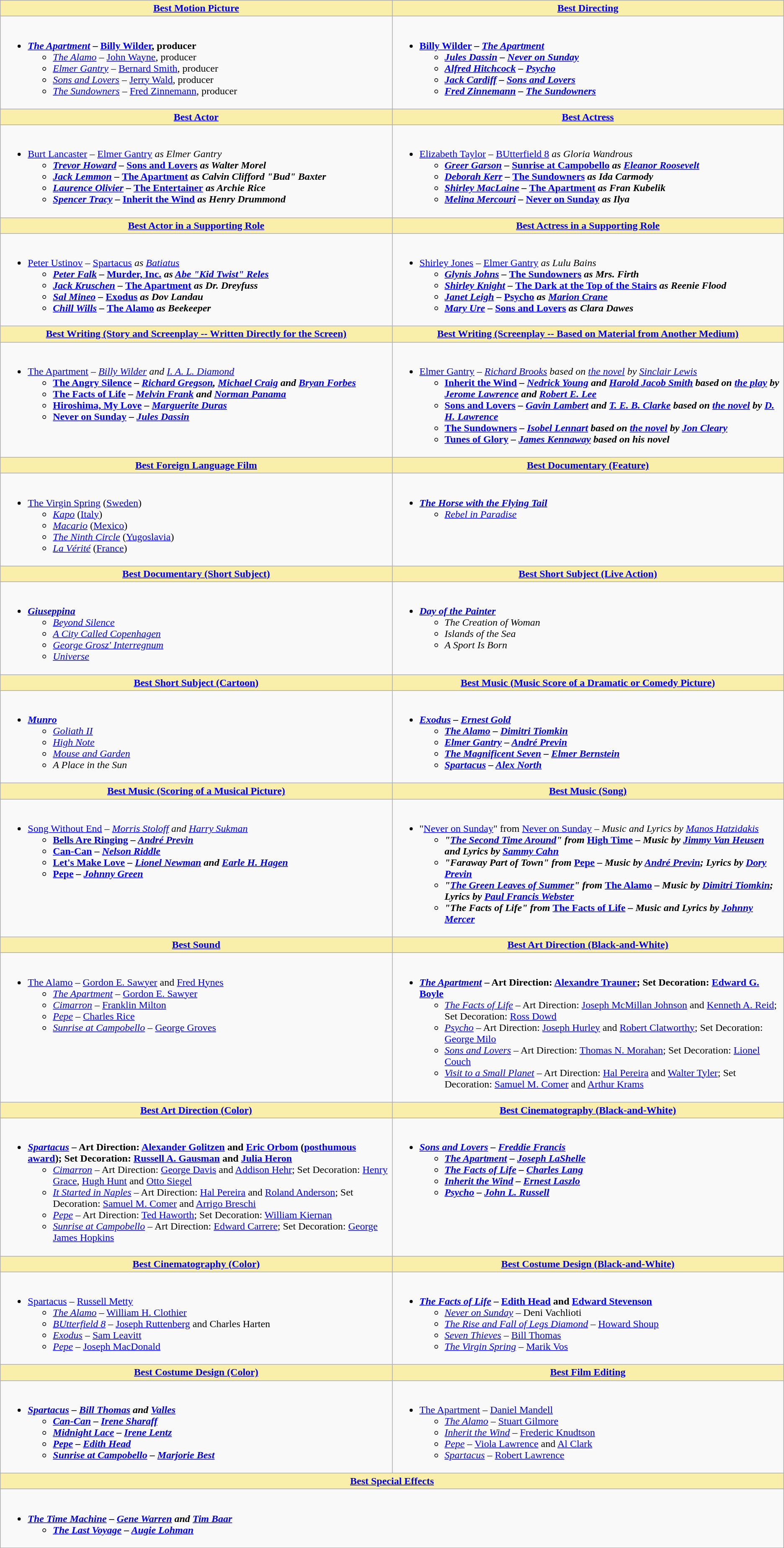<table class=wikitable>
<tr>
<th style="background:#F9EFAA; width:50%"><a href='#'>Best Motion Picture</a></th>
<th style="background:#F9EFAA; width:50%"><a href='#'>Best Directing</a></th>
</tr>
<tr>
<td valign="top"><br><ul><li><strong> <em><a href='#'>The Apartment</a></em> – <a href='#'>Billy Wilder</a>, producer</strong><ul><li><em><a href='#'>The Alamo</a></em> – <a href='#'>John Wayne</a>, producer</li><li><em><a href='#'>Elmer Gantry</a></em> – <a href='#'>Bernard Smith</a>, producer</li><li><em><a href='#'>Sons and Lovers</a></em> – <a href='#'>Jerry Wald</a>, producer</li><li><em><a href='#'>The Sundowners</a></em> – <a href='#'>Fred Zinnemann</a>, producer</li></ul></li></ul></td>
<td valign="top"><br><ul><li><strong> <a href='#'>Billy Wilder</a> – <em><a href='#'>The Apartment</a><strong><em><ul><li><a href='#'>Jules Dassin</a> – </em><a href='#'>Never on Sunday</a><em></li><li><a href='#'>Alfred Hitchcock</a> – </em><a href='#'>Psycho</a><em></li><li><a href='#'>Jack Cardiff</a> – </em><a href='#'>Sons and Lovers</a><em></li><li><a href='#'>Fred Zinnemann</a> – </em><a href='#'>The Sundowners</a><em></li></ul></li></ul></td>
</tr>
<tr>
<th style="background:#F9EFAA"><a href='#'>Best Actor</a></th>
<th style="background:#F9EFAA"><a href='#'>Best Actress</a></th>
</tr>
<tr>
<td valign="top"><br><ul><li></strong> <a href='#'>Burt Lancaster</a> – </em><a href='#'>Elmer Gantry</a><em> as Elmer Gantry<strong><ul><li><a href='#'>Trevor Howard</a> – </em><a href='#'>Sons and Lovers</a><em> as Walter Morel</li><li><a href='#'>Jack Lemmon</a> – </em><a href='#'>The Apartment</a><em> as Calvin Clifford "Bud" Baxter</li><li><a href='#'>Laurence Olivier</a> – </em><a href='#'>The Entertainer</a><em> as Archie Rice</li><li><a href='#'>Spencer Tracy</a> – </em><a href='#'>Inherit the Wind</a><em> as Henry Drummond</li></ul></li></ul></td>
<td valign="top"><br><ul><li></strong> <a href='#'>Elizabeth Taylor</a> – </em><a href='#'>BUtterfield 8</a><em> as Gloria Wandrous<strong><ul><li><a href='#'>Greer Garson</a> – </em><a href='#'>Sunrise at Campobello</a><em> as <a href='#'>Eleanor Roosevelt</a></li><li><a href='#'>Deborah Kerr</a> – </em><a href='#'>The Sundowners</a><em> as Ida Carmody</li><li><a href='#'>Shirley MacLaine</a> – </em><a href='#'>The Apartment</a><em> as Fran Kubelik</li><li><a href='#'>Melina Mercouri</a> – </em><a href='#'>Never on Sunday</a><em> as Ilya</li></ul></li></ul></td>
</tr>
<tr>
<th style="background:#F9EFAA"><a href='#'>Best Actor in a Supporting Role</a></th>
<th style="background:#F9EFAA"><a href='#'>Best Actress in a Supporting Role</a></th>
</tr>
<tr>
<td valign="top"><br><ul><li></strong> <a href='#'>Peter Ustinov</a> – </em><a href='#'>Spartacus</a><em> as <a href='#'>Batiatus</a><strong><ul><li><a href='#'>Peter Falk</a> – </em><a href='#'>Murder, Inc.</a><em> as <a href='#'>Abe "Kid Twist" Reles</a></li><li><a href='#'>Jack Kruschen</a> – </em><a href='#'>The Apartment</a><em> as Dr. Dreyfuss</li><li><a href='#'>Sal Mineo</a> – </em><a href='#'>Exodus</a><em> as Dov Landau</li><li><a href='#'>Chill Wills</a> – </em><a href='#'>The Alamo</a><em> as Beekeeper</li></ul></li></ul></td>
<td valign="top"><br><ul><li></strong> <a href='#'>Shirley Jones</a> – </em><a href='#'>Elmer Gantry</a><em> as Lulu Bains<strong><ul><li><a href='#'>Glynis Johns</a> – </em><a href='#'>The Sundowners</a><em> as Mrs. Firth</li><li><a href='#'>Shirley Knight</a> – </em><a href='#'>The Dark at the Top of the Stairs</a><em> as Reenie Flood</li><li><a href='#'>Janet Leigh</a> – </em><a href='#'>Psycho</a><em> as <a href='#'>Marion Crane</a></li><li><a href='#'>Mary Ure</a> – </em><a href='#'>Sons and Lovers</a><em> as Clara Dawes</li></ul></li></ul></td>
</tr>
<tr>
<th style="background:#F9EFAA"><a href='#'>Best Writing (Story and Screenplay -- Written Directly for the Screen)</a></th>
<th style="background:#F9EFAA"><a href='#'>Best Writing (Screenplay -- Based on Material from Another Medium)</a></th>
</tr>
<tr>
<td valign="top"><br><ul><li></strong> </em><a href='#'>The Apartment</a><em> – <a href='#'>Billy Wilder</a> and <a href='#'>I. A. L. Diamond</a><strong><ul><li></em><a href='#'>The Angry Silence</a><em> – <a href='#'>Richard Gregson</a>, <a href='#'>Michael Craig</a> and <a href='#'>Bryan Forbes</a></li><li></em><a href='#'>The Facts of Life</a><em> – <a href='#'>Melvin Frank</a> and <a href='#'>Norman Panama</a></li><li></em><a href='#'>Hiroshima, My Love</a><em> – <a href='#'>Marguerite Duras</a></li><li></em><a href='#'>Never on Sunday</a><em> – <a href='#'>Jules Dassin</a></li></ul></li></ul></td>
<td valign="top"><br><ul><li></strong> </em><a href='#'>Elmer Gantry</a><em> – <a href='#'>Richard Brooks</a> based on <a href='#'>the novel</a> by <a href='#'>Sinclair Lewis</a><strong><ul><li></em><a href='#'>Inherit the Wind</a><em> – <a href='#'>Nedrick Young</a> and <a href='#'>Harold Jacob Smith</a> based on <a href='#'>the play</a> by <a href='#'>Jerome Lawrence</a> and <a href='#'>Robert E. Lee</a></li><li></em><a href='#'>Sons and Lovers</a><em> – <a href='#'>Gavin Lambert</a> and <a href='#'>T. E. B. Clarke</a> based on <a href='#'>the novel</a> by <a href='#'>D. H. Lawrence</a></li><li></em><a href='#'>The Sundowners</a><em> – <a href='#'>Isobel Lennart</a> based on <a href='#'>the novel</a> by <a href='#'>Jon Cleary</a></li><li></em><a href='#'>Tunes of Glory</a><em> – <a href='#'>James Kennaway</a> based on his novel</li></ul></li></ul></td>
</tr>
<tr>
<th style="background:#F9EFAA"><a href='#'>Best Foreign Language Film</a></th>
<th style="background:#F9EFAA"><a href='#'>Best Documentary (Feature)</a></th>
</tr>
<tr>
<td valign="top"><br><ul><li></em></strong><a href='#'>The Virgin Spring</a></em> (<a href='#'>Sweden</a>)</strong><ul><li><em><a href='#'>Kapo</a></em> (<a href='#'>Italy</a>)</li><li><em><a href='#'>Macario</a></em> (<a href='#'>Mexico</a>)</li><li><em><a href='#'>The Ninth Circle</a></em> (<a href='#'>Yugoslavia</a>)</li><li><em><a href='#'>La Vérité</a></em> (<a href='#'>France</a>)</li></ul></li></ul></td>
<td valign="top"><br><ul><li><strong><em><a href='#'>The Horse with the Flying Tail</a></em></strong><ul><li><em><a href='#'>Rebel in Paradise</a></em></li></ul></li></ul></td>
</tr>
<tr>
<th style="background:#F9EFAA"><a href='#'>Best Documentary (Short Subject)</a></th>
<th style="background:#F9EFAA"><a href='#'>Best Short Subject (Live Action)</a></th>
</tr>
<tr>
<td valign="top"><br><ul><li><strong><em><a href='#'>Giuseppina</a></em></strong><ul><li><em><a href='#'>Beyond Silence</a></em></li><li><em><a href='#'>A City Called Copenhagen</a></em></li><li><em><a href='#'>George Grosz' Interregnum</a></em></li><li><em><a href='#'>Universe</a></em></li></ul></li></ul></td>
<td valign="top"><br><ul><li><strong><em><a href='#'>Day of the Painter</a></em></strong><ul><li><em>The Creation of Woman</em></li><li><em>Islands of the Sea</em></li><li><em>A Sport Is Born</em></li></ul></li></ul></td>
</tr>
<tr>
<th style="background:#F9EFAA"><a href='#'>Best Short Subject (Cartoon)</a></th>
<th style="background:#F9EFAA"><a href='#'>Best Music (Music Score of a Dramatic or Comedy Picture)</a></th>
</tr>
<tr>
<td valign="top"><br><ul><li><strong><em><a href='#'>Munro</a></em></strong><ul><li><em><a href='#'>Goliath II</a></em></li><li><em><a href='#'>High Note</a></em></li><li><em><a href='#'>Mouse and Garden</a></em></li><li><em>A Place in the Sun</em></li></ul></li></ul></td>
<td valign="top"><br><ul><li><strong><em><a href='#'>Exodus</a><em> – <a href='#'>Ernest Gold</a><strong><ul><li></em><a href='#'>The Alamo</a><em> – <a href='#'>Dimitri Tiomkin</a></li><li></em><a href='#'>Elmer Gantry</a><em> – <a href='#'>André Previn</a></li><li></em><a href='#'>The Magnificent Seven</a><em> – <a href='#'>Elmer Bernstein</a></li><li></em><a href='#'>Spartacus</a><em> – <a href='#'>Alex North</a></li></ul></li></ul></td>
</tr>
<tr>
<th style="background:#F9EFAA"><a href='#'>Best Music (Scoring of a Musical Picture)</a></th>
<th style="background:#F9EFAA"><a href='#'>Best Music (Song)</a></th>
</tr>
<tr>
<td valign="top"><br><ul><li></strong> </em><a href='#'>Song Without End</a><em> – <a href='#'>Morris Stoloff</a> and <a href='#'>Harry Sukman</a><strong><ul><li></em><a href='#'>Bells Are Ringing</a><em> – <a href='#'>André Previn</a></li><li></em><a href='#'>Can-Can</a><em> – <a href='#'>Nelson Riddle</a></li><li></em><a href='#'>Let's Make Love</a><em> – <a href='#'>Lionel Newman</a> and <a href='#'>Earle H. Hagen</a></li><li></em><a href='#'>Pepe</a><em> – <a href='#'>Johnny Green</a></li></ul></li></ul></td>
<td valign="top"><br><ul><li></strong>"<a href='#'>Never on Sunday</a>" from </em><a href='#'>Never on Sunday</a><em> – Music and Lyrics by <a href='#'>Manos Hatzidakis</a><strong><ul><li>"<a href='#'>The Second Time Around</a>" from </em><a href='#'>High Time</a><em> – Music by <a href='#'>Jimmy Van Heusen</a> and Lyrics by <a href='#'>Sammy Cahn</a></li><li>"Faraway Part of Town" from </em><a href='#'>Pepe</a><em> – Music by <a href='#'>André Previn</a>; Lyrics by <a href='#'>Dory Previn</a></li><li>"<a href='#'>The Green Leaves of Summer</a>" from </em><a href='#'>The Alamo</a><em> – Music by <a href='#'>Dimitri Tiomkin</a>; Lyrics by <a href='#'>Paul Francis Webster</a></li><li>"The Facts of Life" from </em><a href='#'>The Facts of Life</a><em> – Music and Lyrics by <a href='#'>Johnny Mercer</a></li></ul></li></ul></td>
</tr>
<tr>
<th style="background:#F9EFAA"><a href='#'>Best Sound</a></th>
<th style="background:#F9EFAA"><a href='#'>Best Art Direction (Black-and-White)</a></th>
</tr>
<tr>
<td valign="top"><br><ul><li></em></strong><a href='#'>The Alamo</a></em> – <a href='#'>Gordon E. Sawyer</a> and <a href='#'>Fred Hynes</a></strong><ul><li><em><a href='#'>The Apartment</a></em> – <a href='#'>Gordon E. Sawyer</a></li><li><em><a href='#'>Cimarron</a></em> – <a href='#'>Franklin Milton</a></li><li><em><a href='#'>Pepe</a></em> – <a href='#'>Charles Rice</a></li><li><em><a href='#'>Sunrise at Campobello</a></em> – <a href='#'>George Groves</a></li></ul></li></ul></td>
<td valign="top"><br><ul><li><strong> <em><a href='#'>The Apartment</a></em> – Art Direction: <a href='#'>Alexandre Trauner</a>; Set Decoration: <a href='#'>Edward G. Boyle</a></strong><ul><li><em><a href='#'>The Facts of Life</a></em> – Art Direction: <a href='#'>Joseph McMillan Johnson</a> and <a href='#'>Kenneth A. Reid</a>; Set Decoration: <a href='#'>Ross Dowd</a></li><li><em><a href='#'>Psycho</a></em> – Art Direction: <a href='#'>Joseph Hurley</a> and <a href='#'>Robert Clatworthy</a>; Set Decoration: <a href='#'>George Milo</a></li><li><em><a href='#'>Sons and Lovers</a></em> – Art Direction: <a href='#'>Thomas N. Morahan</a>; Set Decoration: <a href='#'>Lionel Couch</a></li><li><em><a href='#'>Visit to a Small Planet</a></em> – Art Direction: <a href='#'>Hal Pereira</a> and <a href='#'>Walter Tyler</a>; Set Decoration: <a href='#'>Samuel M. Comer</a> and <a href='#'>Arthur Krams</a></li></ul></li></ul></td>
</tr>
<tr>
<th style="background:#F9EFAA"><a href='#'>Best Art Direction (Color)</a></th>
<th style="background:#F9EFAA"><a href='#'>Best Cinematography (Black-and-White)</a></th>
</tr>
<tr>
<td valign="top"><br><ul><li><strong> <em><a href='#'>Spartacus</a></em> – Art Direction: <a href='#'>Alexander Golitzen</a> and <a href='#'>Eric Orbom</a> (<a href='#'>posthumous award</a>); Set Decoration: <a href='#'>Russell A. Gausman</a> and <a href='#'>Julia Heron</a></strong><ul><li><em><a href='#'>Cimarron</a></em> – Art Direction: <a href='#'>George Davis</a> and <a href='#'>Addison Hehr</a>; Set Decoration: <a href='#'>Henry Grace</a>, <a href='#'>Hugh Hunt</a> and <a href='#'>Otto Siegel</a></li><li><em><a href='#'>It Started in Naples</a></em> – Art Direction: <a href='#'>Hal Pereira</a> and <a href='#'>Roland Anderson</a>; Set Decoration: <a href='#'>Samuel M. Comer</a> and <a href='#'>Arrigo Breschi</a></li><li><em><a href='#'>Pepe</a></em> – Art Direction: <a href='#'>Ted Haworth</a>; Set Decoration: <a href='#'>William Kiernan</a></li><li><em><a href='#'>Sunrise at Campobello</a></em> – Art Direction: <a href='#'>Edward Carrere</a>; Set Decoration: <a href='#'>George James Hopkins</a></li></ul></li></ul></td>
<td valign="top"><br><ul><li><strong><em><a href='#'>Sons and Lovers</a><em> – <a href='#'>Freddie Francis</a><strong><ul><li></em><a href='#'>The Apartment</a><em> – <a href='#'>Joseph LaShelle</a></li><li></em><a href='#'>The Facts of Life</a><em> – <a href='#'>Charles Lang</a></li><li></em><a href='#'>Inherit the Wind</a><em> – <a href='#'>Ernest Laszlo</a></li><li></em><a href='#'>Psycho</a><em> – <a href='#'>John L. Russell</a></li></ul></li></ul></td>
</tr>
<tr>
<th style="background:#F9EFAA"><a href='#'>Best Cinematography (Color)</a></th>
<th style="background:#F9EFAA"><a href='#'>Best Costume Design (Black-and-White)</a></th>
</tr>
<tr>
<td valign="top"><br><ul><li></em></strong><a href='#'>Spartacus</a></em> – <a href='#'>Russell Metty</a></strong><ul><li><em><a href='#'>The Alamo</a></em> – <a href='#'>William H. Clothier</a></li><li><em><a href='#'>BUtterfield 8</a></em> – <a href='#'>Joseph Ruttenberg</a> and Charles Harten</li><li><em><a href='#'>Exodus</a></em> – <a href='#'>Sam Leavitt</a></li><li><em><a href='#'>Pepe</a></em> – <a href='#'>Joseph MacDonald</a></li></ul></li></ul></td>
<td valign="top"><br><ul><li><strong> <em><a href='#'>The Facts of Life</a></em> – <a href='#'>Edith Head</a> and <a href='#'>Edward Stevenson</a></strong><ul><li><em><a href='#'>Never on Sunday</a></em> – Deni Vachlioti</li><li><em><a href='#'>The Rise and Fall of Legs Diamond</a></em> – <a href='#'>Howard Shoup</a></li><li><em><a href='#'>Seven Thieves</a></em> – <a href='#'>Bill Thomas</a></li><li><em><a href='#'>The Virgin Spring</a></em> – <a href='#'>Marik Vos</a></li></ul></li></ul></td>
</tr>
<tr>
<th style="background:#F9EFAA"><a href='#'>Best Costume Design (Color)</a></th>
<th style="background:#F9EFAA"><a href='#'>Best Film Editing</a></th>
</tr>
<tr>
<td valign="top"><br><ul><li><strong><em><a href='#'>Spartacus</a><em> – <a href='#'>Bill Thomas</a> and <a href='#'>Valles</a><strong><ul><li></em><a href='#'>Can-Can</a><em> – <a href='#'>Irene Sharaff</a></li><li></em><a href='#'>Midnight Lace</a><em> – <a href='#'>Irene Lentz</a></li><li></em><a href='#'>Pepe</a><em> – <a href='#'>Edith Head</a></li><li></em><a href='#'>Sunrise at Campobello</a><em> – <a href='#'>Marjorie Best</a></li></ul></li></ul></td>
<td valign="top"><br><ul><li></em></strong><a href='#'>The Apartment</a></em> – <a href='#'>Daniel Mandell</a></strong><ul><li><em><a href='#'>The Alamo</a></em> – <a href='#'>Stuart Gilmore</a></li><li><em><a href='#'>Inherit the Wind</a></em> – <a href='#'>Frederic Knudtson</a></li><li><em><a href='#'>Pepe</a></em> – <a href='#'>Viola Lawrence</a> and <a href='#'>Al Clark</a></li><li><em><a href='#'>Spartacus</a></em> – <a href='#'>Robert Lawrence</a></li></ul></li></ul></td>
</tr>
<tr>
<th colspan="2" style="background:#F9EFAA"><a href='#'>Best Special Effects</a></th>
</tr>
<tr>
<td colspan="2" valign="top"><br><ul><li><strong><em><a href='#'>The Time Machine</a><em> – <a href='#'>Gene Warren</a> and <a href='#'>Tim Baar</a><strong><ul><li></em><a href='#'>The Last Voyage</a><em> – <a href='#'>Augie Lohman</a></li></ul></li></ul></td>
</tr>
</table>
